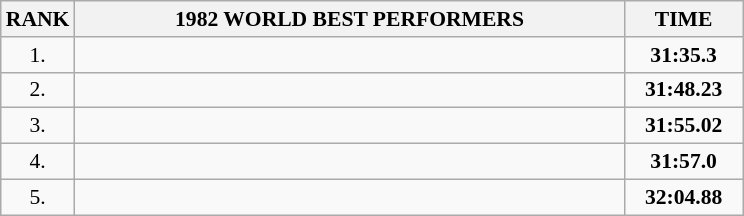<table class="wikitable" style="border-collapse: collapse; font-size: 90%;">
<tr>
<th>RANK</th>
<th align="center" style="width: 25em">1982 WORLD BEST PERFORMERS</th>
<th align="center" style="width: 5em">TIME</th>
</tr>
<tr>
<td align="center">1.</td>
<td></td>
<td align="center"><strong>31:35.3</strong></td>
</tr>
<tr>
<td align="center">2.</td>
<td></td>
<td align="center"><strong>31:48.23</strong></td>
</tr>
<tr>
<td align="center">3.</td>
<td></td>
<td align="center"><strong>31:55.02</strong></td>
</tr>
<tr>
<td align="center">4.</td>
<td></td>
<td align="center"><strong>31:57.0</strong></td>
</tr>
<tr>
<td align="center">5.</td>
<td></td>
<td align="center"><strong>32:04.88</strong></td>
</tr>
</table>
